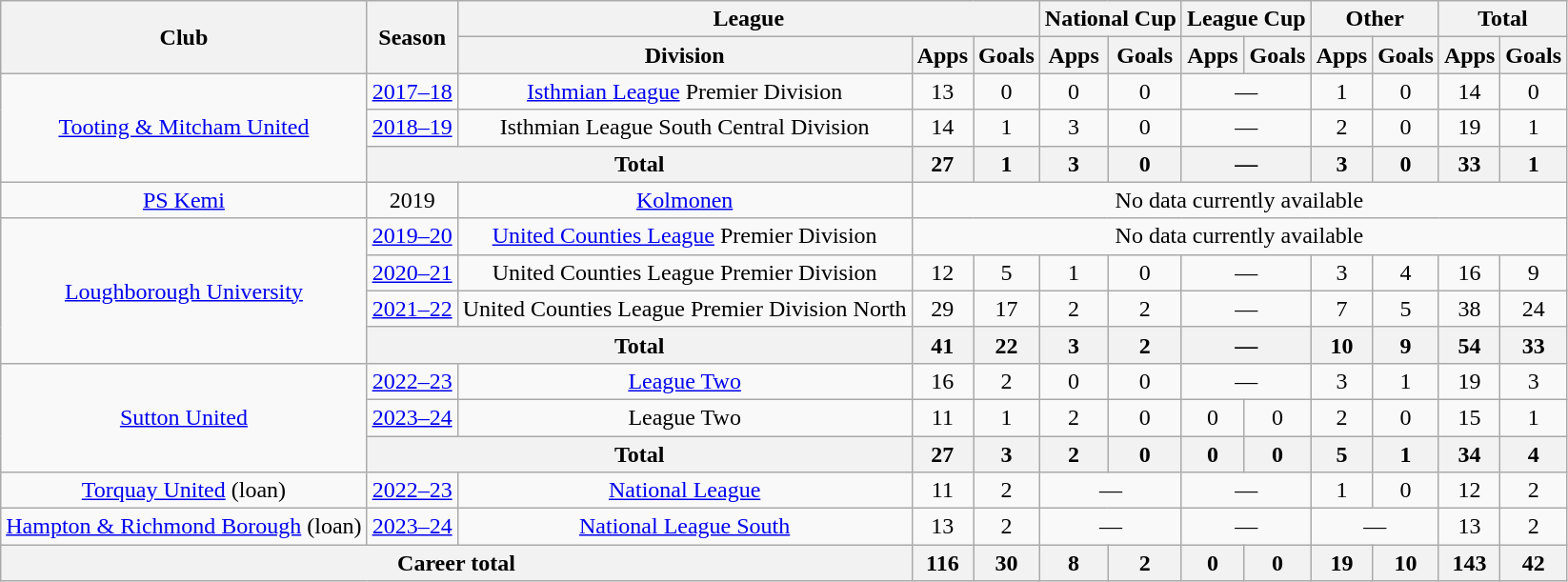<table class="wikitable" style="text-align:center">
<tr>
<th rowspan="2">Club</th>
<th rowspan="2">Season</th>
<th colspan="3">League</th>
<th colspan="2">National Cup</th>
<th colspan="2">League Cup</th>
<th colspan="2">Other</th>
<th colspan="2">Total</th>
</tr>
<tr>
<th>Division</th>
<th>Apps</th>
<th>Goals</th>
<th>Apps</th>
<th>Goals</th>
<th>Apps</th>
<th>Goals</th>
<th>Apps</th>
<th>Goals</th>
<th>Apps</th>
<th>Goals</th>
</tr>
<tr>
<td rowspan="3"><a href='#'>Tooting & Mitcham United</a></td>
<td><a href='#'>2017–18</a></td>
<td><a href='#'>Isthmian League</a> Premier Division</td>
<td>13</td>
<td>0</td>
<td>0</td>
<td>0</td>
<td colspan="2">—</td>
<td>1</td>
<td>0</td>
<td>14</td>
<td>0</td>
</tr>
<tr>
<td><a href='#'>2018–19</a></td>
<td>Isthmian League South Central Division</td>
<td>14</td>
<td>1</td>
<td>3</td>
<td>0</td>
<td colspan="2">—</td>
<td>2</td>
<td>0</td>
<td>19</td>
<td>1</td>
</tr>
<tr>
<th colspan="2">Total</th>
<th>27</th>
<th>1</th>
<th>3</th>
<th>0</th>
<th colspan="2">—</th>
<th>3</th>
<th>0</th>
<th>33</th>
<th>1</th>
</tr>
<tr>
<td><a href='#'>PS Kemi</a></td>
<td>2019</td>
<td><a href='#'>Kolmonen</a></td>
<td colspan="10">No data currently available</td>
</tr>
<tr>
<td rowspan="4"><a href='#'>Loughborough University</a></td>
<td><a href='#'>2019–20</a></td>
<td><a href='#'>United Counties League</a> Premier Division</td>
<td colspan="10">No data currently available</td>
</tr>
<tr>
<td><a href='#'>2020–21</a></td>
<td>United Counties League Premier Division</td>
<td>12</td>
<td>5</td>
<td>1</td>
<td>0</td>
<td colspan="2">—</td>
<td>3</td>
<td>4</td>
<td>16</td>
<td>9</td>
</tr>
<tr>
<td><a href='#'>2021–22</a></td>
<td>United Counties League Premier Division North</td>
<td>29</td>
<td>17</td>
<td>2</td>
<td>2</td>
<td colspan="2">—</td>
<td>7</td>
<td>5</td>
<td>38</td>
<td>24</td>
</tr>
<tr>
<th colspan="2">Total</th>
<th>41</th>
<th>22</th>
<th>3</th>
<th>2</th>
<th colspan="2">—</th>
<th>10</th>
<th>9</th>
<th>54</th>
<th>33</th>
</tr>
<tr>
<td rowspan="3"><a href='#'>Sutton United</a></td>
<td><a href='#'>2022–23</a></td>
<td><a href='#'>League Two</a></td>
<td>16</td>
<td>2</td>
<td>0</td>
<td>0</td>
<td colspan="2">—</td>
<td>3</td>
<td>1</td>
<td>19</td>
<td>3</td>
</tr>
<tr>
<td><a href='#'>2023–24</a></td>
<td>League Two</td>
<td>11</td>
<td>1</td>
<td>2</td>
<td>0</td>
<td>0</td>
<td>0</td>
<td>2</td>
<td>0</td>
<td>15</td>
<td>1</td>
</tr>
<tr>
<th colspan="2">Total</th>
<th>27</th>
<th>3</th>
<th>2</th>
<th>0</th>
<th>0</th>
<th>0</th>
<th>5</th>
<th>1</th>
<th>34</th>
<th>4</th>
</tr>
<tr>
<td><a href='#'>Torquay United</a> (loan)</td>
<td><a href='#'>2022–23</a></td>
<td><a href='#'>National League</a></td>
<td>11</td>
<td>2</td>
<td colspan="2">—</td>
<td colspan="2">—</td>
<td>1</td>
<td>0</td>
<td>12</td>
<td>2</td>
</tr>
<tr>
<td><a href='#'>Hampton & Richmond Borough</a> (loan)</td>
<td><a href='#'>2023–24</a></td>
<td><a href='#'>National League South</a></td>
<td>13</td>
<td>2</td>
<td colspan="2">—</td>
<td colspan="2">—</td>
<td colspan="2">—</td>
<td>13</td>
<td>2</td>
</tr>
<tr>
<th colspan=3>Career total</th>
<th>116</th>
<th>30</th>
<th>8</th>
<th>2</th>
<th>0</th>
<th>0</th>
<th>19</th>
<th>10</th>
<th>143</th>
<th>42</th>
</tr>
</table>
